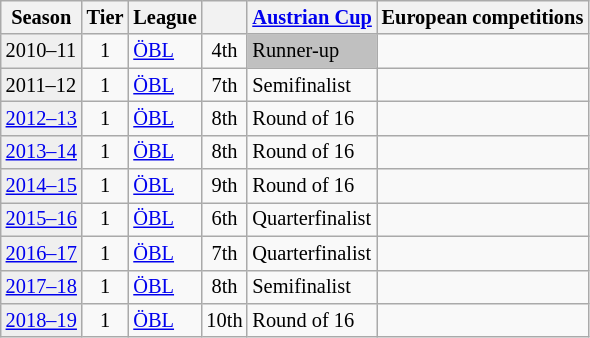<table class="wikitable" style="font-size:85%">
<tr bgcolor=>
<th>Season</th>
<th>Tier</th>
<th>League</th>
<th></th>
<th><a href='#'>Austrian Cup</a></th>
<th colspan=2>European competitions</th>
</tr>
<tr>
<td style="background:#efefef;">2010–11</td>
<td align="center">1</td>
<td><a href='#'>ÖBL</a></td>
<td style="background: " align="center">4th</td>
<td bgcolor=silver>Runner-up</td>
<td colspan=2></td>
</tr>
<tr>
<td style="background:#efefef;">2011–12</td>
<td align="center">1</td>
<td><a href='#'>ÖBL</a></td>
<td style="background: " align="center">7th</td>
<td>Semifinalist</td>
<td colspan=2></td>
</tr>
<tr>
<td style="background:#efefef;"><a href='#'>2012–13</a></td>
<td align="center">1</td>
<td><a href='#'>ÖBL</a></td>
<td style="background: " align="center">8th</td>
<td>Round of 16</td>
<td colspan=2></td>
</tr>
<tr>
<td style="background:#efefef;"><a href='#'>2013–14</a></td>
<td align="center">1</td>
<td><a href='#'>ÖBL</a></td>
<td style="background: " align="center">8th</td>
<td>Round of 16</td>
<td colspan=2></td>
</tr>
<tr>
<td style="background:#efefef;"><a href='#'>2014–15</a></td>
<td align="center">1</td>
<td><a href='#'>ÖBL</a></td>
<td style="background: " align="center">9th</td>
<td>Round of 16</td>
<td colspan=2></td>
</tr>
<tr>
<td style="background:#efefef;"><a href='#'>2015–16</a></td>
<td align="center">1</td>
<td><a href='#'>ÖBL</a></td>
<td style="background: " align="center">6th</td>
<td>Quarterfinalist</td>
<td colspan=2></td>
</tr>
<tr>
<td style="background:#efefef;"><a href='#'>2016–17</a></td>
<td align="center">1</td>
<td><a href='#'>ÖBL</a></td>
<td style="background: " align="center">7th</td>
<td>Quarterfinalist</td>
<td colspan=2></td>
</tr>
<tr>
<td style="background:#efefef;"><a href='#'>2017–18</a></td>
<td align="center">1</td>
<td><a href='#'>ÖBL</a></td>
<td align="center">8th</td>
<td>Semifinalist</td>
<td colspan=2></td>
</tr>
<tr>
<td style="background:#efefef;"><a href='#'>2018–19</a></td>
<td align=center>1</td>
<td><a href='#'>ÖBL</a></td>
<td align=center>10th</td>
<td>Round of 16</td>
<td colspan=2></td>
</tr>
</table>
